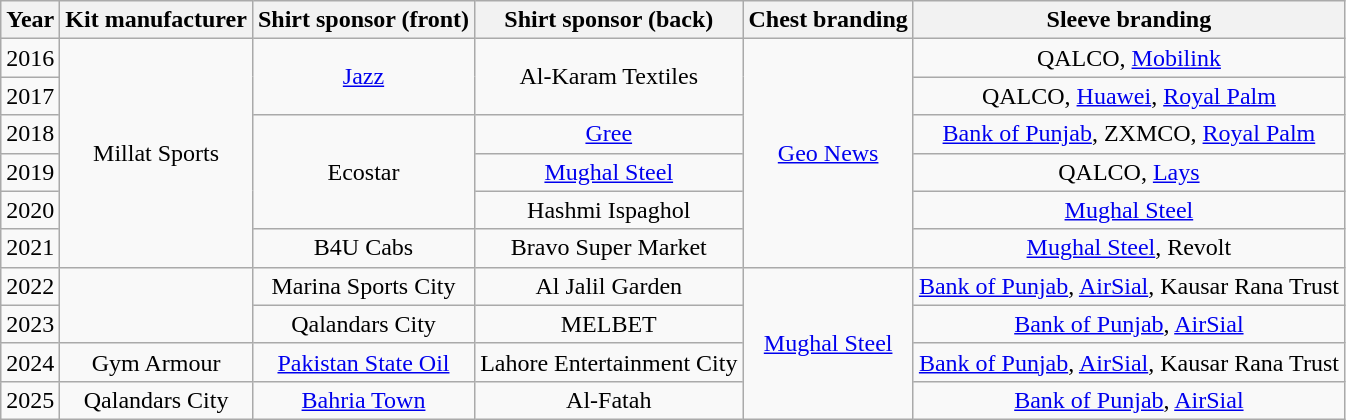<table class="wikitable" style="text-align: center;">
<tr>
<th>Year</th>
<th>Kit manufacturer</th>
<th>Shirt sponsor (front)</th>
<th>Shirt sponsor (back)</th>
<th>Chest branding</th>
<th>Sleeve branding</th>
</tr>
<tr>
<td>2016</td>
<td rowspan="6">Millat Sports</td>
<td rowspan="2"><a href='#'>Jazz</a></td>
<td rowspan="2">Al-Karam Textiles</td>
<td rowspan="6"><a href='#'>Geo News</a></td>
<td>QALCO, <a href='#'>Mobilink</a></td>
</tr>
<tr>
<td>2017</td>
<td>QALCO, <a href='#'>Huawei</a>, <a href='#'>Royal Palm</a></td>
</tr>
<tr>
<td>2018</td>
<td rowspan="3">Ecostar</td>
<td><a href='#'>Gree</a></td>
<td><a href='#'>Bank of Punjab</a>, ZXMCO, <a href='#'>Royal Palm</a></td>
</tr>
<tr>
<td>2019</td>
<td><a href='#'>Mughal Steel</a></td>
<td>QALCO, <a href='#'>Lays</a></td>
</tr>
<tr>
<td>2020</td>
<td>Hashmi Ispaghol</td>
<td><a href='#'>Mughal Steel</a></td>
</tr>
<tr>
<td>2021</td>
<td>B4U Cabs</td>
<td>Bravo Super Market</td>
<td><a href='#'>Mughal Steel</a>, Revolt</td>
</tr>
<tr>
<td>2022</td>
<td rowspan=2></td>
<td>Marina Sports City</td>
<td>Al Jalil Garden</td>
<td rowspan="4"><a href='#'>Mughal Steel</a></td>
<td><a href='#'>Bank of Punjab</a>, <a href='#'>AirSial</a>, Kausar Rana Trust</td>
</tr>
<tr>
<td>2023</td>
<td>Qalandars City</td>
<td>MELBET</td>
<td><a href='#'>Bank of Punjab</a>, <a href='#'>AirSial</a></td>
</tr>
<tr>
<td>2024</td>
<td>Gym Armour</td>
<td><a href='#'>Pakistan State Oil</a></td>
<td>Lahore Entertainment City</td>
<td><a href='#'>Bank of Punjab</a>, <a href='#'>AirSial</a>, Kausar Rana Trust</td>
</tr>
<tr>
<td>2025</td>
<td>Qalandars City</td>
<td><a href='#'>Bahria Town</a></td>
<td>Al-Fatah</td>
<td><a href='#'>Bank of Punjab</a>, <a href='#'>AirSial</a></td>
</tr>
</table>
